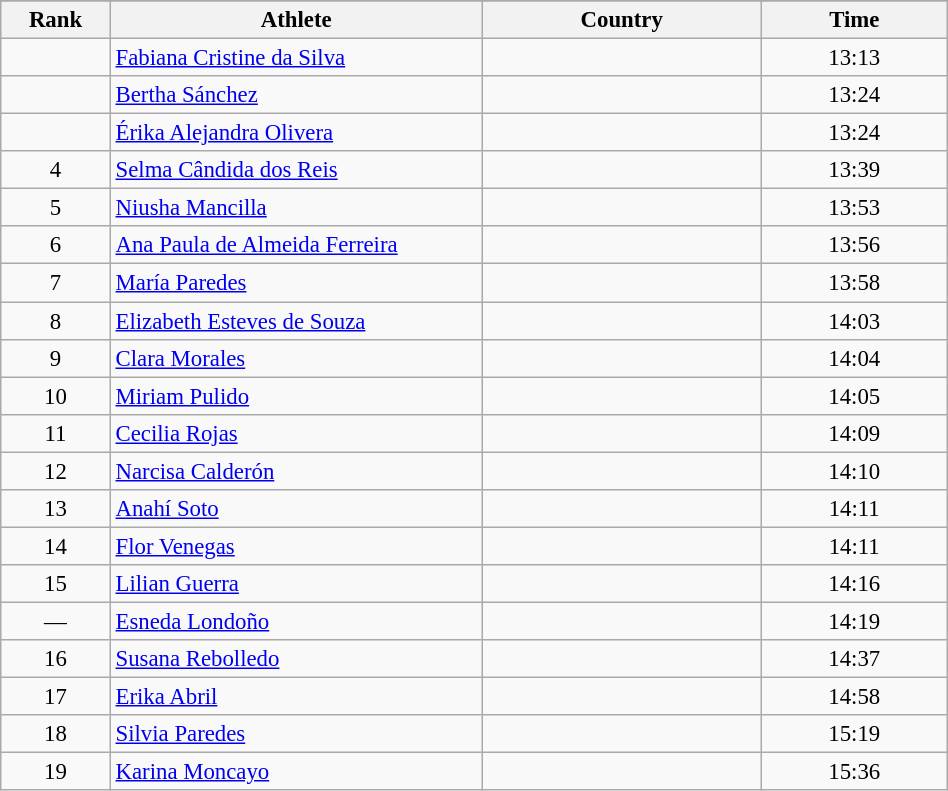<table class="wikitable sortable" style=" text-align:center; font-size:95%;" width="50%">
<tr>
</tr>
<tr>
<th width=5%>Rank</th>
<th width=20%>Athlete</th>
<th width=15%>Country</th>
<th width=10%>Time</th>
</tr>
<tr>
<td align=center></td>
<td align=left><a href='#'>Fabiana Cristine da Silva</a></td>
<td align=left></td>
<td>13:13</td>
</tr>
<tr>
<td align=center></td>
<td align=left><a href='#'>Bertha Sánchez</a></td>
<td align=left></td>
<td>13:24</td>
</tr>
<tr>
<td align=center></td>
<td align=left><a href='#'>Érika Alejandra Olivera</a></td>
<td align=left></td>
<td>13:24</td>
</tr>
<tr>
<td align=center>4</td>
<td align=left><a href='#'>Selma Cândida dos Reis</a></td>
<td align=left></td>
<td>13:39</td>
</tr>
<tr>
<td align=center>5</td>
<td align=left><a href='#'>Niusha Mancilla</a></td>
<td align=left></td>
<td>13:53</td>
</tr>
<tr>
<td align=center>6</td>
<td align=left><a href='#'>Ana Paula de Almeida Ferreira</a></td>
<td align=left></td>
<td>13:56</td>
</tr>
<tr>
<td align=center>7</td>
<td align=left><a href='#'>María Paredes</a></td>
<td align=left></td>
<td>13:58</td>
</tr>
<tr>
<td align=center>8</td>
<td align=left><a href='#'>Elizabeth Esteves de Souza</a></td>
<td align=left></td>
<td>14:03</td>
</tr>
<tr>
<td align=center>9</td>
<td align=left><a href='#'>Clara Morales</a></td>
<td align=left></td>
<td>14:04</td>
</tr>
<tr>
<td align=center>10</td>
<td align=left><a href='#'>Miriam Pulido</a></td>
<td align=left></td>
<td>14:05</td>
</tr>
<tr>
<td align=center>11</td>
<td align=left><a href='#'>Cecilia Rojas</a></td>
<td align=left></td>
<td>14:09</td>
</tr>
<tr>
<td align=center>12</td>
<td align=left><a href='#'>Narcisa Calderón</a></td>
<td align=left></td>
<td>14:10</td>
</tr>
<tr>
<td align=center>13</td>
<td align=left><a href='#'>Anahí Soto</a></td>
<td align=left></td>
<td>14:11</td>
</tr>
<tr>
<td align=center>14</td>
<td align=left><a href='#'>Flor Venegas</a></td>
<td align=left></td>
<td>14:11</td>
</tr>
<tr>
<td align=center>15</td>
<td align=left><a href='#'>Lilian Guerra</a></td>
<td align=left></td>
<td>14:16</td>
</tr>
<tr>
<td align=center>—</td>
<td align=left><a href='#'>Esneda Londoño</a></td>
<td align=left></td>
<td>14:19</td>
</tr>
<tr>
<td align=center>16</td>
<td align=left><a href='#'>Susana Rebolledo</a></td>
<td align=left></td>
<td>14:37</td>
</tr>
<tr>
<td align=center>17</td>
<td align=left><a href='#'>Erika Abril</a></td>
<td align=left></td>
<td>14:58</td>
</tr>
<tr>
<td align=center>18</td>
<td align=left><a href='#'>Silvia Paredes</a></td>
<td align=left></td>
<td>15:19</td>
</tr>
<tr>
<td align=center>19</td>
<td align=left><a href='#'>Karina Moncayo</a></td>
<td align=left></td>
<td>15:36</td>
</tr>
</table>
